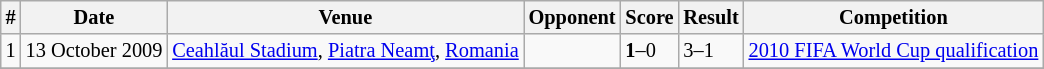<table class="wikitable sortable" style="font-size:85%">
<tr>
<th>#</th>
<th>Date</th>
<th>Venue</th>
<th>Opponent</th>
<th>Score</th>
<th>Result</th>
<th>Competition</th>
</tr>
<tr>
<td>1</td>
<td>13 October 2009</td>
<td><a href='#'>Ceahlăul Stadium</a>, <a href='#'>Piatra Neamţ</a>, <a href='#'>Romania</a></td>
<td></td>
<td><strong>1</strong>–0</td>
<td>3–1</td>
<td><a href='#'>2010 FIFA World Cup qualification</a></td>
</tr>
<tr>
</tr>
</table>
